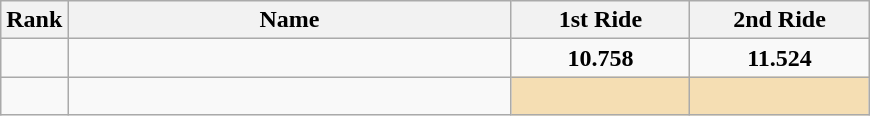<table class="wikitable" style="text-align:center;">
<tr>
<th>Rank</th>
<th style="width:18em">Name</th>
<th style="width:7em">1st Ride</th>
<th style="width:7em">2nd Ride</th>
</tr>
<tr>
<td></td>
<td align=left><br><em></em></td>
<td><strong>10.758</strong></td>
<td><strong>11.524</strong></td>
</tr>
<tr>
<td></td>
<td align=left><br><em></em></td>
<td bgcolor=wheat></td>
<td bgcolor=wheat></td>
</tr>
</table>
